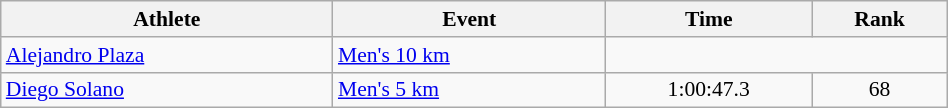<table class="wikitable" style="text-align:center; font-size:90%; width:50%;">
<tr>
<th>Athlete</th>
<th>Event</th>
<th>Time</th>
<th>Rank</th>
</tr>
<tr>
<td align=left><a href='#'>Alejandro Plaza</a></td>
<td align=left><a href='#'>Men's 10 km</a></td>
<td colspan=2></td>
</tr>
<tr>
<td align=left><a href='#'>Diego Solano</a></td>
<td align=left><a href='#'>Men's 5 km</a></td>
<td>1:00:47.3</td>
<td>68</td>
</tr>
</table>
